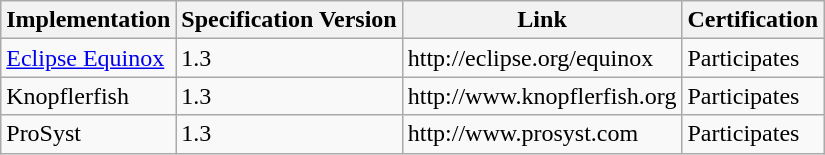<table class="wikitable sortable">
<tr>
<th>Implementation</th>
<th>Specification Version</th>
<th>Link</th>
<th>Certification</th>
</tr>
<tr>
<td><a href='#'>Eclipse Equinox</a></td>
<td>1.3</td>
<td>http://eclipse.org/equinox</td>
<td>Participates</td>
</tr>
<tr>
<td>Knopflerfish</td>
<td>1.3</td>
<td>http://www.knopflerfish.org</td>
<td>Participates</td>
</tr>
<tr>
<td>ProSyst</td>
<td>1.3</td>
<td>http://www.prosyst.com</td>
<td>Participates</td>
</tr>
</table>
